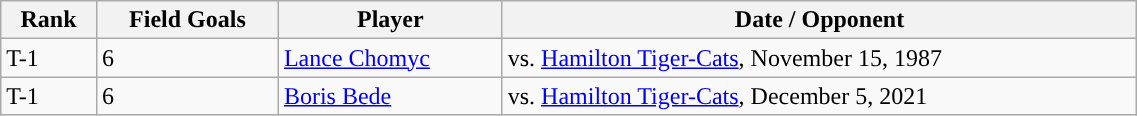<table class="wikitable" style="width:60%;">
<tr>
<th>Rank</th>
<th>Field Goals</th>
<th>Player</th>
<th>Date / Opponent</th>
</tr>
<tr>
<td>T-1</td>
<td>6</td>
<td><a href='#'>Lance Chomyc</a></td>
<td>vs. <a href='#'>Hamilton Tiger-Cats</a>, November 15, 1987</td>
</tr>
<tr>
<td>T-1</td>
<td>6</td>
<td><a href='#'>Boris Bede</a></td>
<td>vs. <a href='#'>Hamilton Tiger-Cats</a>, December 5, 2021</td>
</tr>
</table>
